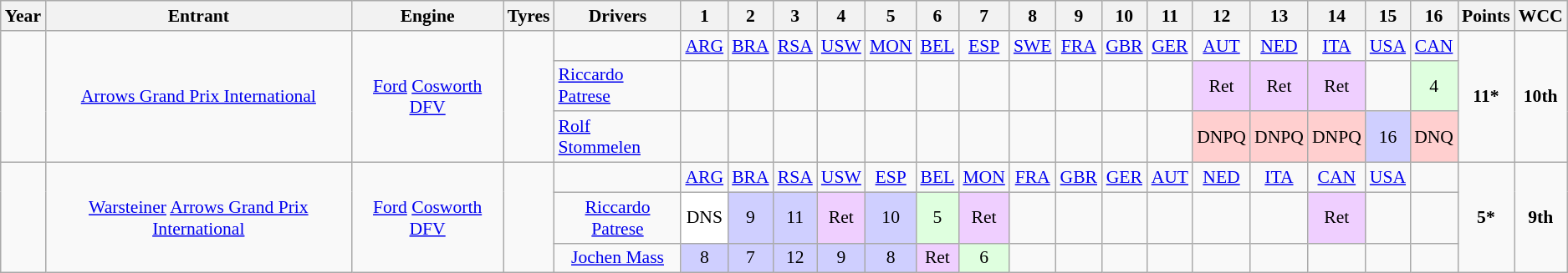<table class="wikitable" style="text-align:center; font-size:90%">
<tr>
<th>Year</th>
<th>Entrant</th>
<th>Engine</th>
<th>Tyres</th>
<th>Drivers</th>
<th>1</th>
<th>2</th>
<th>3</th>
<th>4</th>
<th>5</th>
<th>6</th>
<th>7</th>
<th>8</th>
<th>9</th>
<th>10</th>
<th>11</th>
<th>12</th>
<th>13</th>
<th>14</th>
<th>15</th>
<th>16</th>
<th>Points</th>
<th>WCC</th>
</tr>
<tr>
<td rowspan="3"></td>
<td rowspan="3"><a href='#'>Arrows Grand Prix International</a></td>
<td rowspan="3"><a href='#'>Ford</a> <a href='#'>Cosworth DFV</a></td>
<td rowspan="3"></td>
<td></td>
<td><a href='#'>ARG</a></td>
<td><a href='#'>BRA</a></td>
<td><a href='#'>RSA</a></td>
<td><a href='#'>USW</a></td>
<td><a href='#'>MON</a></td>
<td><a href='#'>BEL</a></td>
<td><a href='#'>ESP</a></td>
<td><a href='#'>SWE</a></td>
<td><a href='#'>FRA</a></td>
<td><a href='#'>GBR</a></td>
<td><a href='#'>GER</a></td>
<td><a href='#'>AUT</a></td>
<td><a href='#'>NED</a></td>
<td><a href='#'>ITA</a></td>
<td><a href='#'>USA</a></td>
<td><a href='#'>CAN</a></td>
<td rowspan="3"><strong>11*</strong></td>
<td rowspan="3"><strong>10th</strong></td>
</tr>
<tr>
<td align="left"><a href='#'>Riccardo Patrese</a></td>
<td></td>
<td></td>
<td></td>
<td></td>
<td></td>
<td></td>
<td></td>
<td></td>
<td></td>
<td></td>
<td></td>
<td style="background:#EFCFFF;">Ret</td>
<td style="background:#EFCFFF;">Ret</td>
<td style="background:#EFCFFF;">Ret</td>
<td></td>
<td style="background:#DFFFDF;">4</td>
</tr>
<tr>
<td align="left"><a href='#'>Rolf Stommelen</a></td>
<td></td>
<td></td>
<td></td>
<td></td>
<td></td>
<td></td>
<td></td>
<td></td>
<td></td>
<td></td>
<td></td>
<td style="background:#FFCFCF;">DNPQ</td>
<td style="background:#FFCFCF;">DNPQ</td>
<td style="background:#FFCFCF;">DNPQ</td>
<td style="background:#CFCFFF;">16</td>
<td style="background:#FFCFCF;">DNQ</td>
</tr>
<tr>
<td rowspan="3"></td>
<td rowspan="3"><a href='#'>Warsteiner</a> <a href='#'>Arrows Grand Prix International</a></td>
<td rowspan="3"><a href='#'>Ford</a> <a href='#'>Cosworth DFV</a></td>
<td rowspan="3"></td>
<td></td>
<td><a href='#'>ARG</a></td>
<td><a href='#'>BRA</a></td>
<td><a href='#'>RSA</a></td>
<td><a href='#'>USW</a></td>
<td><a href='#'>ESP</a></td>
<td><a href='#'>BEL</a></td>
<td><a href='#'>MON</a></td>
<td><a href='#'>FRA</a></td>
<td><a href='#'>GBR</a></td>
<td><a href='#'>GER</a></td>
<td><a href='#'>AUT</a></td>
<td><a href='#'>NED</a></td>
<td><a href='#'>ITA</a></td>
<td><a href='#'>CAN</a></td>
<td><a href='#'>USA</a></td>
<td></td>
<td rowspan="3"><strong>5*</strong></td>
<td rowspan="3"><strong>9th</strong></td>
</tr>
<tr>
<td><a href='#'>Riccardo Patrese</a></td>
<td style="background:#ffffff;">DNS</td>
<td style="background:#CFCFFF;">9</td>
<td style="background:#CFCFFF;">11</td>
<td style="background:#EFCFFF;">Ret</td>
<td style="background:#CFCFFF;">10</td>
<td style="background:#DFFFDF;">5</td>
<td style="background:#EFCFFF;">Ret</td>
<td></td>
<td></td>
<td></td>
<td></td>
<td></td>
<td></td>
<td style="background:#EFCFFF;">Ret</td>
<td></td>
<td></td>
</tr>
<tr>
<td><a href='#'>Jochen Mass</a></td>
<td style="background:#CFCFFF;">8</td>
<td style="background:#CFCFFF;">7</td>
<td style="background:#CFCFFF;">12</td>
<td style="background:#CFCFFF;">9</td>
<td style="background:#CFCFFF;">8</td>
<td style="background:#EFCFFF;">Ret</td>
<td style="background:#DFFFDF;">6</td>
<td></td>
<td></td>
<td></td>
<td></td>
<td></td>
<td></td>
<td></td>
<td></td>
<td></td>
</tr>
</table>
